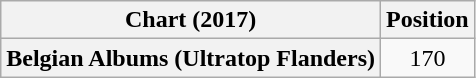<table class="wikitable plainrowheaders" style="text-align:center">
<tr>
<th scope="col">Chart (2017)</th>
<th scope="col">Position</th>
</tr>
<tr>
<th scope="row">Belgian Albums (Ultratop Flanders)</th>
<td>170</td>
</tr>
</table>
